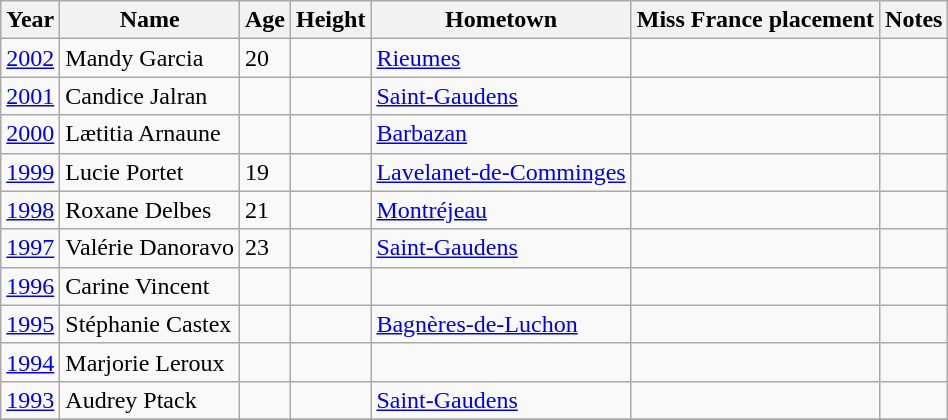<table class="wikitable sortable">
<tr>
<th>Year</th>
<th>Name</th>
<th>Age</th>
<th>Height</th>
<th>Hometown</th>
<th>Miss France placement</th>
<th>Notes</th>
</tr>
<tr>
<td><a href='#'>2002</a></td>
<td>Mandy Garcia</td>
<td>20</td>
<td></td>
<td><a href='#'>Rieumes</a></td>
<td></td>
<td></td>
</tr>
<tr>
<td><a href='#'>2001</a></td>
<td>Candice Jalran</td>
<td></td>
<td></td>
<td><a href='#'>Saint-Gaudens</a></td>
<td></td>
<td></td>
</tr>
<tr>
<td><a href='#'>2000</a></td>
<td>Lætitia Arnaune</td>
<td></td>
<td></td>
<td><a href='#'>Barbazan</a></td>
<td></td>
<td></td>
</tr>
<tr>
<td><a href='#'>1999</a></td>
<td>Lucie Portet</td>
<td>19</td>
<td></td>
<td><a href='#'>Lavelanet-de-Comminges</a></td>
<td></td>
<td></td>
</tr>
<tr>
<td><a href='#'>1998</a></td>
<td>Roxane Delbes</td>
<td>21</td>
<td></td>
<td><a href='#'>Montréjeau</a></td>
<td></td>
<td></td>
</tr>
<tr>
<td><a href='#'>1997</a></td>
<td>Valérie Danoravo</td>
<td>23</td>
<td></td>
<td><a href='#'>Saint-Gaudens</a></td>
<td></td>
<td></td>
</tr>
<tr>
<td><a href='#'>1996</a></td>
<td>Carine Vincent</td>
<td></td>
<td></td>
<td></td>
<td></td>
<td></td>
</tr>
<tr>
<td><a href='#'>1995</a></td>
<td>Stéphanie Castex</td>
<td></td>
<td></td>
<td><a href='#'>Bagnères-de-Luchon</a></td>
<td></td>
<td></td>
</tr>
<tr>
<td><a href='#'>1994</a></td>
<td>Marjorie Leroux</td>
<td></td>
<td></td>
<td></td>
<td></td>
<td></td>
</tr>
<tr>
<td><a href='#'>1993</a></td>
<td>Audrey Ptack</td>
<td></td>
<td></td>
<td><a href='#'>Saint-Gaudens</a></td>
<td></td>
<td></td>
</tr>
<tr>
</tr>
</table>
